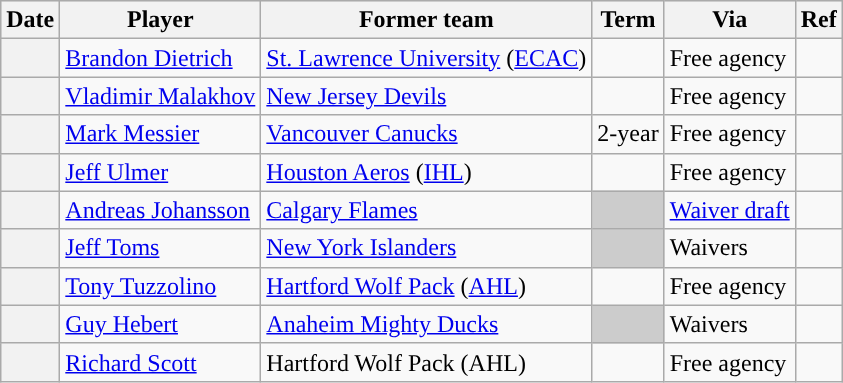<table class="wikitable plainrowheaders">
<tr style="background:#ddd; text-align:center;">
<th>Date</th>
<th>Player</th>
<th>Former team</th>
<th>Term</th>
<th>Via</th>
<th>Ref</th>
</tr>
<tr>
<th scope="row"></th>
<td><a href='#'>Brandon Dietrich</a></td>
<td><a href='#'>St. Lawrence University</a> (<a href='#'>ECAC</a>)</td>
<td></td>
<td>Free agency</td>
<td></td>
</tr>
<tr>
<th scope="row"></th>
<td><a href='#'>Vladimir Malakhov</a></td>
<td><a href='#'>New Jersey Devils</a></td>
<td></td>
<td>Free agency</td>
<td></td>
</tr>
<tr>
<th scope="row"></th>
<td><a href='#'>Mark Messier</a></td>
<td><a href='#'>Vancouver Canucks</a></td>
<td>2-year</td>
<td>Free agency</td>
<td></td>
</tr>
<tr>
<th scope="row"></th>
<td><a href='#'>Jeff Ulmer</a></td>
<td><a href='#'>Houston Aeros</a> (<a href='#'>IHL</a>)</td>
<td></td>
<td>Free agency</td>
<td></td>
</tr>
<tr>
<th scope="row"></th>
<td><a href='#'>Andreas Johansson</a></td>
<td><a href='#'>Calgary Flames</a></td>
<td style="background:#ccc"></td>
<td><a href='#'>Waiver draft</a></td>
<td></td>
</tr>
<tr>
<th scope="row"></th>
<td><a href='#'>Jeff Toms</a></td>
<td><a href='#'>New York Islanders</a></td>
<td style="background:#ccc"></td>
<td>Waivers</td>
<td></td>
</tr>
<tr>
<th scope="row"></th>
<td><a href='#'>Tony Tuzzolino</a></td>
<td><a href='#'>Hartford Wolf Pack</a> (<a href='#'>AHL</a>)</td>
<td></td>
<td>Free agency</td>
<td></td>
</tr>
<tr>
<th scope="row"></th>
<td><a href='#'>Guy Hebert</a></td>
<td><a href='#'>Anaheim Mighty Ducks</a></td>
<td style="background:#ccc"></td>
<td>Waivers</td>
<td></td>
</tr>
<tr>
<th scope="row"></th>
<td><a href='#'>Richard Scott</a></td>
<td>Hartford Wolf Pack (AHL)</td>
<td></td>
<td>Free agency</td>
<td></td>
</tr>
</table>
